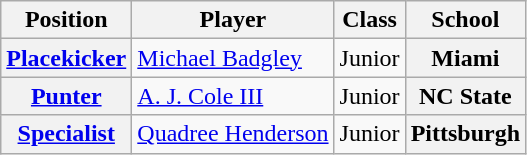<table class="wikitable">
<tr>
<th>Position</th>
<th>Player</th>
<th>Class</th>
<th>School</th>
</tr>
<tr>
<th rowspan="1"><a href='#'>Placekicker</a></th>
<td><a href='#'>Michael Badgley</a></td>
<td>Junior</td>
<th style=>Miami</th>
</tr>
<tr>
<th rowspan="1"><a href='#'>Punter</a></th>
<td><a href='#'>A. J. Cole III</a></td>
<td>Junior</td>
<th style=>NC State</th>
</tr>
<tr>
<th rowspan="1"><a href='#'>Specialist</a></th>
<td><a href='#'>Quadree Henderson</a></td>
<td>Junior</td>
<th style=>Pittsburgh</th>
</tr>
</table>
